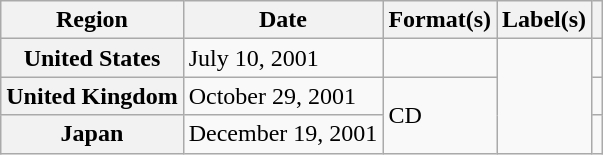<table class="wikitable plainrowheaders">
<tr>
<th scope="col">Region</th>
<th scope="col">Date</th>
<th scope="col">Format(s)</th>
<th scope="col">Label(s)</th>
<th scope="col"></th>
</tr>
<tr>
<th scope="row">United States</th>
<td>July 10, 2001</td>
<td></td>
<td rowspan="3"></td>
<td></td>
</tr>
<tr>
<th scope="row">United Kingdom</th>
<td>October 29, 2001</td>
<td rowspan="2">CD</td>
<td></td>
</tr>
<tr>
<th scope="row">Japan</th>
<td>December 19, 2001</td>
<td></td>
</tr>
</table>
